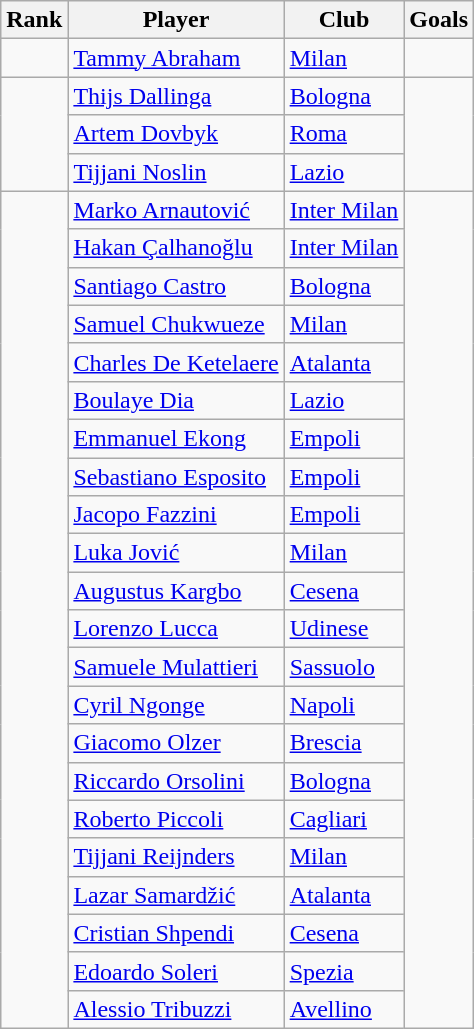<table class="wikitable sortable">
<tr>
<th>Rank</th>
<th>Player</th>
<th>Club</th>
<th>Goals</th>
</tr>
<tr>
<td></td>
<td> <a href='#'>Tammy Abraham</a></td>
<td><a href='#'>Milan</a></td>
<td></td>
</tr>
<tr>
<td rowspan="3"></td>
<td> <a href='#'>Thijs Dallinga</a></td>
<td><a href='#'>Bologna</a></td>
<td rowspan="3"></td>
</tr>
<tr>
<td> <a href='#'>Artem Dovbyk</a></td>
<td><a href='#'>Roma</a></td>
</tr>
<tr>
<td> <a href='#'>Tijjani Noslin</a></td>
<td><a href='#'>Lazio</a></td>
</tr>
<tr>
<td rowspan="22"></td>
<td> <a href='#'>Marko Arnautović</a></td>
<td><a href='#'>Inter Milan</a></td>
<td rowspan="22"></td>
</tr>
<tr>
<td> <a href='#'>Hakan Çalhanoğlu</a></td>
<td><a href='#'>Inter Milan</a></td>
</tr>
<tr>
<td> <a href='#'>Santiago Castro</a></td>
<td><a href='#'>Bologna</a></td>
</tr>
<tr>
<td> <a href='#'>Samuel Chukwueze</a></td>
<td><a href='#'>Milan</a></td>
</tr>
<tr>
<td> <a href='#'>Charles De Ketelaere</a></td>
<td><a href='#'>Atalanta</a></td>
</tr>
<tr>
<td> <a href='#'>Boulaye Dia</a></td>
<td><a href='#'>Lazio</a></td>
</tr>
<tr>
<td> <a href='#'>Emmanuel Ekong</a></td>
<td><a href='#'>Empoli</a></td>
</tr>
<tr>
<td> <a href='#'>Sebastiano Esposito</a></td>
<td><a href='#'>Empoli</a></td>
</tr>
<tr>
<td> <a href='#'>Jacopo Fazzini</a></td>
<td><a href='#'>Empoli</a></td>
</tr>
<tr>
<td> <a href='#'>Luka Jović</a></td>
<td><a href='#'>Milan</a></td>
</tr>
<tr>
<td> <a href='#'>Augustus Kargbo</a></td>
<td><a href='#'>Cesena</a></td>
</tr>
<tr>
<td> <a href='#'>Lorenzo Lucca</a></td>
<td><a href='#'>Udinese</a></td>
</tr>
<tr>
<td> <a href='#'>Samuele Mulattieri</a></td>
<td><a href='#'>Sassuolo</a></td>
</tr>
<tr>
<td> <a href='#'>Cyril Ngonge</a></td>
<td><a href='#'>Napoli</a></td>
</tr>
<tr>
<td> <a href='#'>Giacomo Olzer</a></td>
<td><a href='#'>Brescia</a></td>
</tr>
<tr>
<td> <a href='#'>Riccardo Orsolini</a></td>
<td><a href='#'>Bologna</a></td>
</tr>
<tr>
<td> <a href='#'>Roberto Piccoli</a></td>
<td><a href='#'>Cagliari</a></td>
</tr>
<tr>
<td> <a href='#'>Tijjani Reijnders</a></td>
<td><a href='#'>Milan</a></td>
</tr>
<tr>
<td> <a href='#'>Lazar Samardžić</a></td>
<td><a href='#'>Atalanta</a></td>
</tr>
<tr>
<td> <a href='#'>Cristian Shpendi</a></td>
<td><a href='#'>Cesena</a></td>
</tr>
<tr>
<td> <a href='#'>Edoardo Soleri</a></td>
<td><a href='#'>Spezia</a></td>
</tr>
<tr>
<td> <a href='#'>Alessio Tribuzzi</a></td>
<td><a href='#'>Avellino</a></td>
</tr>
</table>
